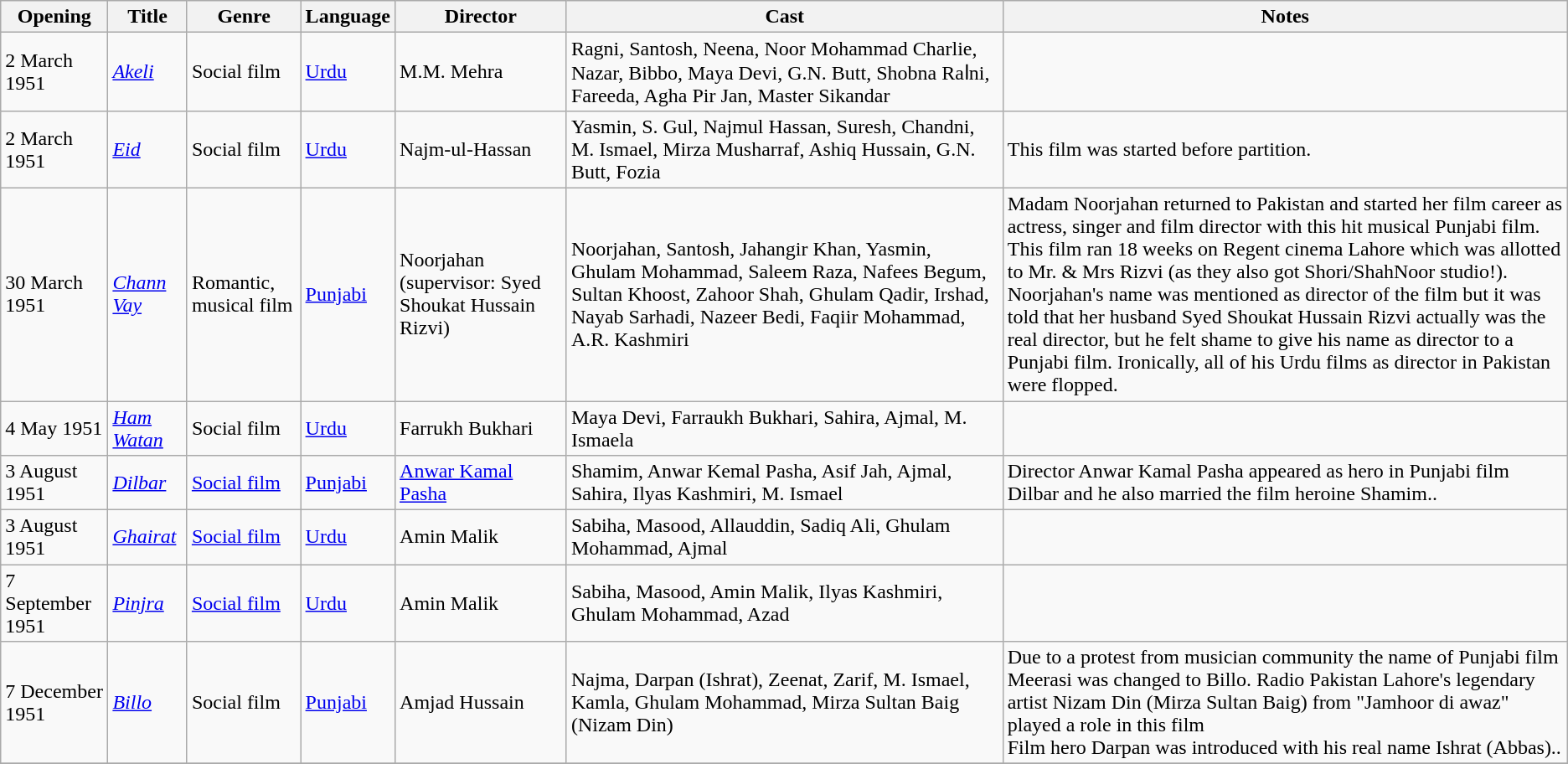<table class="wikitable sortable">
<tr>
<th>Opening</th>
<th>Title</th>
<th>Genre</th>
<th>Language</th>
<th>Director</th>
<th>Cast</th>
<th>Notes</th>
</tr>
<tr>
<td>2 March 1951</td>
<td><em><a href='#'> Akeli</a></em></td>
<td>Social film</td>
<td><a href='#'>Urdu</a></td>
<td>M.M. Mehra</td>
<td>Ragni, Santosh, Neena, Noor Mohammad Charlie, Nazar, Bibbo, Maya Devi, G.N. Butt, Shobna Raاni, Fareeda, Agha Pir Jan, Master Sikandar</td>
<td></td>
</tr>
<tr>
<td>2 March 1951</td>
<td><em><a href='#'> Eid</a></em></td>
<td>Social film</td>
<td><a href='#'>Urdu</a></td>
<td>Najm-ul-Hassan</td>
<td>Yasmin, S. Gul, Najmul Hassan, Suresh, Chandni, M. Ismael, Mirza Musharraf, Ashiq Hussain, G.N. Butt, Fozia</td>
<td>This film was started before partition.</td>
</tr>
<tr>
<td>30 March 1951</td>
<td><em><a href='#'> Chann Vay</a></em></td>
<td>Romantic, musical film</td>
<td><a href='#'>Punjabi</a></td>
<td>Noorjahan (supervisor: Syed Shoukat Hussain Rizvi)</td>
<td>Noorjahan, Santosh, Jahangir Khan, Yasmin, Ghulam Mohammad, Saleem Raza, Nafees Begum, Sultan Khoost, Zahoor Shah, Ghulam Qadir, Irshad, Nayab Sarhadi, Nazeer Bedi, Faqiir Mohammad, A.R. Kashmiri</td>
<td>Madam Noorjahan returned to Pakistan and started her film career as actress, singer and film director with this hit musical Punjabi film. This film ran 18 weeks on Regent cinema Lahore which was allotted to Mr. & Mrs Rizvi (as they also got Shori/ShahNoor studio!).<br>Noorjahan's name was mentioned as director of the film but it was told that her husband Syed Shoukat Hussain Rizvi actually was the real director, but he felt shame to give his name as director to a Punjabi film. Ironically, all of his Urdu films as director in Pakistan were flopped.</td>
</tr>
<tr>
<td>4 May 1951</td>
<td><em><a href='#'> Ham Watan</a></em></td>
<td>Social film</td>
<td><a href='#'>Urdu</a></td>
<td>Farrukh Bukhari</td>
<td>Maya Devi, Farraukh Bukhari, Sahira, Ajmal, M. Ismaela</td>
<td></td>
</tr>
<tr>
<td>3 August 1951</td>
<td><em><a href='#'> Dilbar</a></em></td>
<td><a href='#'>Social film</a></td>
<td><a href='#'>Punjabi</a></td>
<td><a href='#'>Anwar Kamal Pasha</a></td>
<td>Shamim, Anwar Kemal Pasha, Asif Jah, Ajmal, Sahira, Ilyas Kashmiri, M. Ismael</td>
<td>Director Anwar Kamal Pasha appeared as hero in Punjabi film Dilbar and he also married the film heroine Shamim..</td>
</tr>
<tr>
<td>3 August 1951</td>
<td><em><a href='#'>Ghairat</a></em></td>
<td><a href='#'>Social film</a></td>
<td><a href='#'>Urdu</a></td>
<td>Amin Malik</td>
<td>Sabiha, Masood, Allauddin, Sadiq Ali, Ghulam Mohammad, Ajmal</td>
<td></td>
</tr>
<tr>
<td>7 September 1951</td>
<td><em><a href='#'> Pinjra</a></em></td>
<td><a href='#'>Social film</a></td>
<td><a href='#'>Urdu</a></td>
<td>Amin Malik</td>
<td>Sabiha, Masood, Amin Malik, Ilyas Kashmiri, Ghulam Mohammad, Azad</td>
<td></td>
</tr>
<tr>
<td>7 December 1951</td>
<td><em><a href='#'> Billo</a></em></td>
<td>Social film</td>
<td><a href='#'>Punjabi</a></td>
<td>Amjad Hussain</td>
<td>Najma, Darpan (Ishrat), Zeenat, Zarif, M. Ismael, Kamla, Ghulam Mohammad, Mirza Sultan Baig (Nizam Din)</td>
<td>Due to a protest from musician community the name of Punjabi film Meerasi was changed to Billo. Radio Pakistan Lahore's legendary artist Nizam Din (Mirza Sultan Baig) from "Jamhoor di awaz" played a role in this film<br>Film hero Darpan was introduced with his real name Ishrat (Abbas)..</td>
</tr>
<tr>
</tr>
</table>
